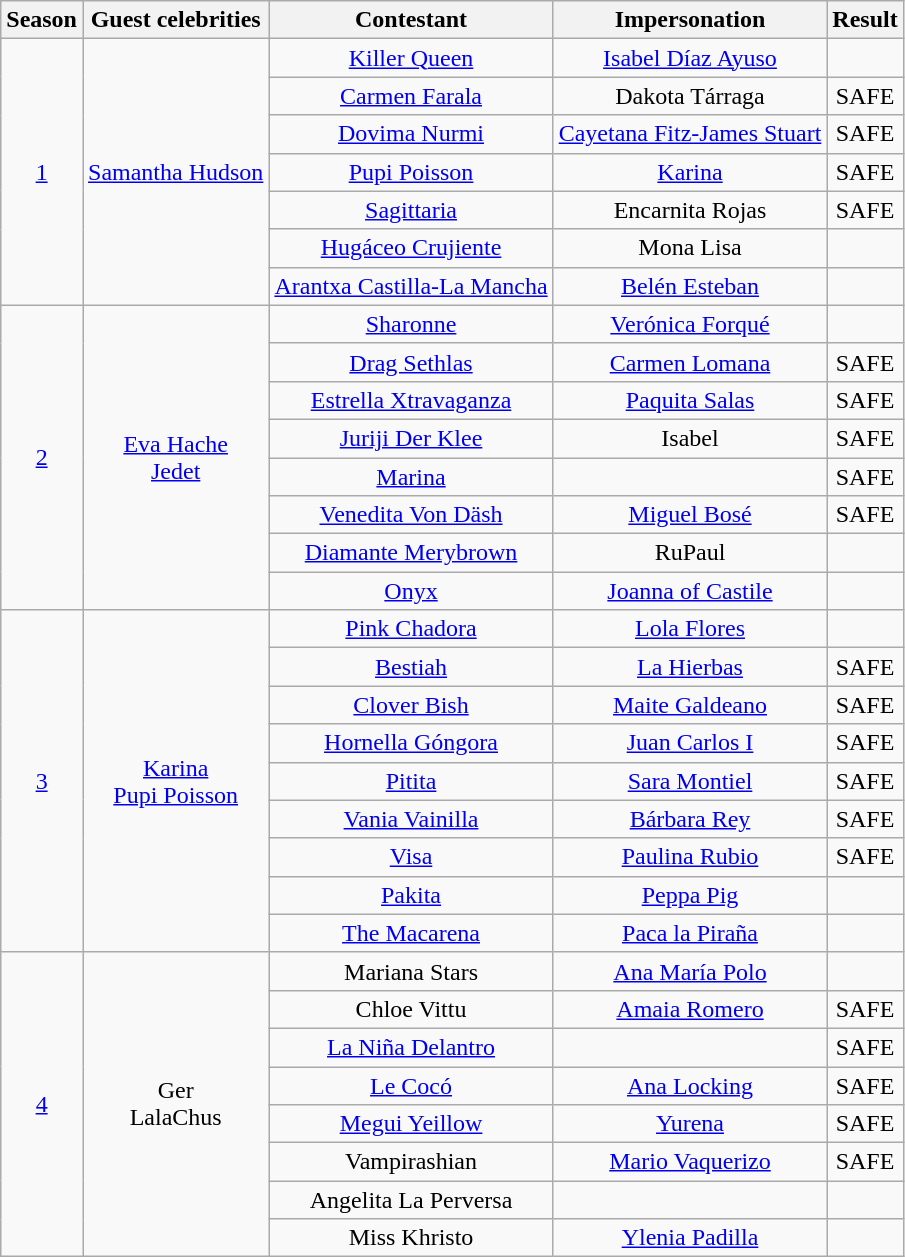<table class="wikitable" style="text-align:center">
<tr>
<th>Season</th>
<th>Guest celebrities</th>
<th>Contestant</th>
<th>Impersonation</th>
<th>Result</th>
</tr>
<tr>
<td rowspan="7"><a href='#'>1</a></td>
<td rowspan="7"><a href='#'>Samantha Hudson</a><br></td>
<td><a href='#'>Killer Queen</a></td>
<td><a href='#'>Isabel Díaz Ayuso</a></td>
<td></td>
</tr>
<tr>
<td><a href='#'>Carmen Farala</a></td>
<td>Dakota Tárraga</td>
<td>SAFE</td>
</tr>
<tr>
<td><a href='#'>Dovima Nurmi</a></td>
<td nowrap><a href='#'>Cayetana Fitz-James Stuart</a></td>
<td>SAFE</td>
</tr>
<tr>
<td><a href='#'>Pupi Poisson</a></td>
<td><a href='#'>Karina</a></td>
<td>SAFE</td>
</tr>
<tr>
<td><a href='#'>Sagittaria</a></td>
<td>Encarnita Rojas</td>
<td>SAFE</td>
</tr>
<tr>
<td><a href='#'>Hugáceo Crujiente</a></td>
<td>Mona Lisa</td>
<td></td>
</tr>
<tr>
<td nowrap><a href='#'>Arantxa Castilla-La Mancha</a></td>
<td><a href='#'>Belén Esteban</a></td>
<td></td>
</tr>
<tr>
<td rowspan="8"><a href='#'>2</a></td>
<td rowspan="8"><a href='#'>Eva Hache</a><br><a href='#'>Jedet</a></td>
<td><a href='#'>Sharonne</a></td>
<td><a href='#'>Verónica Forqué</a></td>
<td></td>
</tr>
<tr>
<td><a href='#'>Drag Sethlas</a></td>
<td><a href='#'>Carmen Lomana</a></td>
<td>SAFE</td>
</tr>
<tr>
<td><a href='#'>Estrella Xtravaganza</a></td>
<td><a href='#'>Paquita Salas</a></td>
<td>SAFE</td>
</tr>
<tr>
<td><a href='#'>Juriji Der Klee</a></td>
<td>Isabel</td>
<td>SAFE</td>
</tr>
<tr>
<td><a href='#'>Marina</a></td>
<td></td>
<td>SAFE</td>
</tr>
<tr>
<td><a href='#'>Venedita Von Däsh</a></td>
<td><a href='#'>Miguel Bosé</a></td>
<td>SAFE</td>
</tr>
<tr>
<td><a href='#'>Diamante Merybrown</a></td>
<td>RuPaul</td>
<td></td>
</tr>
<tr>
<td><a href='#'>Onyx</a></td>
<td><a href='#'>Joanna of Castile</a></td>
<td></td>
</tr>
<tr>
<td rowspan="9"><a href='#'>3</a></td>
<td rowspan="9"><a href='#'>Karina</a><br><a href='#'>Pupi Poisson</a></td>
<td><a href='#'>Pink Chadora</a></td>
<td><a href='#'>Lola Flores</a></td>
<td></td>
</tr>
<tr>
<td><a href='#'>Bestiah</a></td>
<td><a href='#'>La Hierbas</a></td>
<td>SAFE</td>
</tr>
<tr>
<td><a href='#'>Clover Bish</a></td>
<td><a href='#'>Maite Galdeano</a></td>
<td>SAFE</td>
</tr>
<tr>
<td><a href='#'>Hornella Góngora</a></td>
<td><a href='#'>Juan Carlos I</a></td>
<td>SAFE</td>
</tr>
<tr>
<td><a href='#'>Pitita</a></td>
<td><a href='#'>Sara Montiel</a></td>
<td>SAFE</td>
</tr>
<tr>
<td><a href='#'>Vania Vainilla</a></td>
<td><a href='#'>Bárbara Rey</a></td>
<td>SAFE</td>
</tr>
<tr>
<td><a href='#'>Visa</a></td>
<td><a href='#'>Paulina Rubio</a></td>
<td>SAFE</td>
</tr>
<tr>
<td><a href='#'>Pakita</a></td>
<td><a href='#'>Peppa Pig</a></td>
<td></td>
</tr>
<tr>
<td><a href='#'>The Macarena</a></td>
<td><a href='#'>Paca la Piraña</a></td>
<td></td>
</tr>
<tr>
<td rowspan="9"><a href='#'>4</a></td>
<td rowspan="9">Ger<br>LalaChus</td>
<td>Mariana Stars</td>
<td><a href='#'>Ana María Polo</a></td>
<td></td>
</tr>
<tr>
<td>Chloe Vittu</td>
<td><a href='#'>Amaia Romero</a></td>
<td>SAFE</td>
</tr>
<tr>
<td><a href='#'>La Niña Delantro</a></td>
<td></td>
<td>SAFE</td>
</tr>
<tr>
<td><a href='#'>Le Cocó</a></td>
<td><a href='#'>Ana Locking</a></td>
<td>SAFE</td>
</tr>
<tr>
<td><a href='#'>Megui Yeillow</a></td>
<td><a href='#'>Yurena</a></td>
<td>SAFE</td>
</tr>
<tr>
<td>Vampirashian</td>
<td><a href='#'>Mario Vaquerizo</a></td>
<td>SAFE</td>
</tr>
<tr>
<td>Angelita La Perversa</td>
<td></td>
<td></td>
</tr>
<tr>
<td>Miss Khristo</td>
<td><a href='#'>Ylenia Padilla</a></td>
<td></td>
</tr>
</table>
